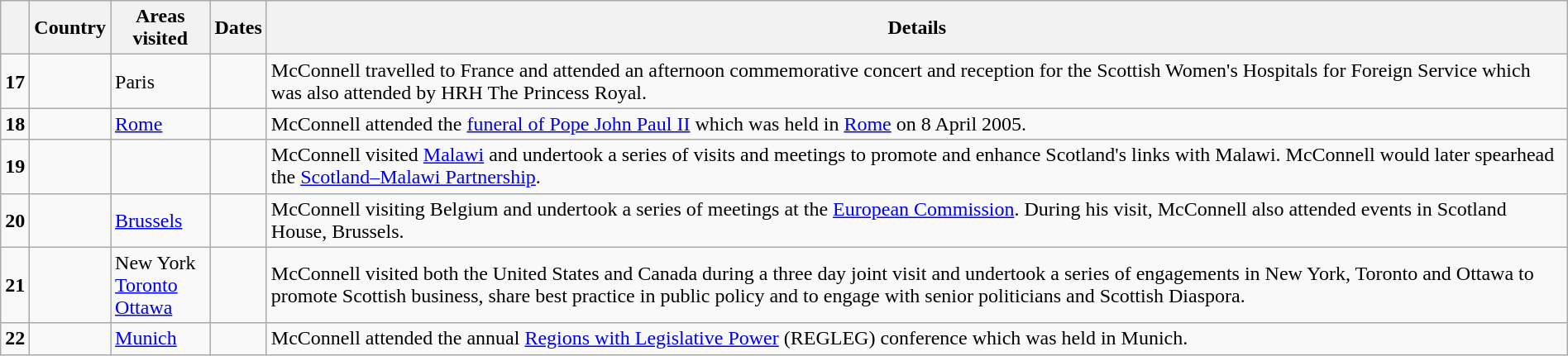<table class="wikitable sortable" style="margin: 1em auto 1em auto">
<tr>
<th></th>
<th>Country</th>
<th>Areas visited</th>
<th>Dates</th>
<th class="unsortable">Details</th>
</tr>
<tr>
<td rowspan=1><strong>17</strong></td>
<td></td>
<td>Paris</td>
<td></td>
<td>McConnell travelled to France and attended an afternoon commemorative concert and reception for the Scottish Women's Hospitals for Foreign Service which was also attended by HRH The Princess Royal.</td>
</tr>
<tr>
<td rowspan=1><strong>18</strong></td>
<td></td>
<td><a href='#'>Rome</a></td>
<td></td>
<td>McConnell attended the <a href='#'>funeral of Pope John Paul II</a> which was held in <a href='#'>Rome</a> on 8 April 2005.</td>
</tr>
<tr>
<td rowspan=1><strong>19</strong></td>
<td></td>
<td></td>
<td></td>
<td>McConnell visited <a href='#'>Malawi</a> and undertook a series of visits and meetings to promote and enhance Scotland's links with Malawi. McConnell would later spearhead the <a href='#'>Scotland–Malawi Partnership</a>.</td>
</tr>
<tr>
<td rowspan=1><strong>20</strong></td>
<td></td>
<td><a href='#'>Brussels</a></td>
<td></td>
<td>McConnell visiting Belgium and undertook a series of meetings at the <a href='#'>European Commission</a>. During his visit, McConnell also attended events in Scotland House, Brussels.</td>
</tr>
<tr>
<td rowspan=1><strong>21</strong></td>
<td> <br> </td>
<td>New York <br> <a href='#'>Toronto</a> <br> <a href='#'>Ottawa</a></td>
<td></td>
<td>McConnell visited both the United States and Canada during a three day joint visit and undertook a series of engagements in New York, Toronto and Ottawa to promote Scottish business, share best practice in public policy and to engage with senior politicians and Scottish Diaspora.</td>
</tr>
<tr>
<td rowspan=1><strong>22</strong></td>
<td></td>
<td><a href='#'>Munich</a></td>
<td></td>
<td>McConnell attended the annual <a href='#'>Regions with Legislative Power</a> (REGLEG) conference which was held in Munich.</td>
</tr>
</table>
